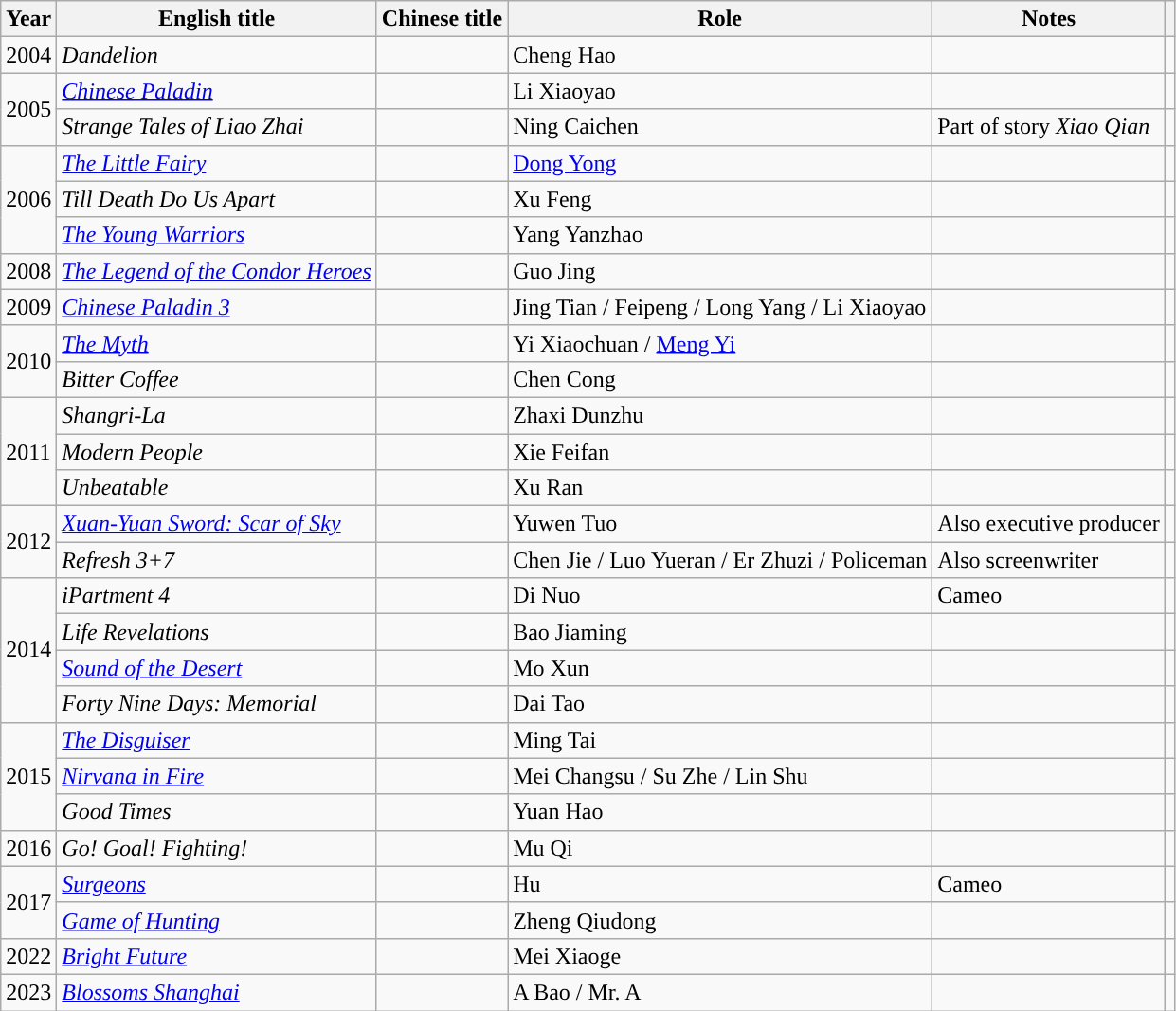<table class="wikitable sortable plainrowheaders">
<tr>
<th>Year</th>
<th>English title</th>
<th>Chinese title</th>
<th>Role</th>
<th class="unsortable">Notes</th>
<th class="unsortable"></th>
</tr>
<tr>
<td>2004</td>
<td><em>Dandelion</em></td>
<td></td>
<td>Cheng Hao</td>
<td></td>
<td></td>
</tr>
<tr>
<td rowspan=2>2005</td>
<td><em><a href='#'>Chinese Paladin</a></em></td>
<td></td>
<td>Li Xiaoyao</td>
<td></td>
<td></td>
</tr>
<tr>
<td><em>Strange Tales of Liao Zhai</em></td>
<td></td>
<td>Ning Caichen</td>
<td>Part of story <em>Xiao Qian</em></td>
<td></td>
</tr>
<tr>
<td rowspan=3>2006</td>
<td><em><a href='#'>The Little Fairy</a></em></td>
<td></td>
<td><a href='#'>Dong Yong</a></td>
<td></td>
<td></td>
</tr>
<tr>
<td><em>Till Death Do Us Apart</em></td>
<td></td>
<td>Xu Feng</td>
<td></td>
<td></td>
</tr>
<tr>
<td><em><a href='#'>The Young Warriors</a></em></td>
<td></td>
<td>Yang Yanzhao</td>
<td></td>
<td></td>
</tr>
<tr>
<td>2008</td>
<td><em><a href='#'>The Legend of the Condor Heroes</a></em></td>
<td></td>
<td>Guo Jing</td>
<td></td>
<td></td>
</tr>
<tr>
<td>2009</td>
<td><em><a href='#'>Chinese Paladin 3</a></em></td>
<td></td>
<td>Jing Tian / Feipeng / Long Yang / Li Xiaoyao</td>
<td></td>
<td></td>
</tr>
<tr>
<td rowspan=2>2010</td>
<td><em><a href='#'>The Myth</a></em></td>
<td></td>
<td>Yi Xiaochuan / <a href='#'>Meng Yi</a></td>
<td></td>
<td></td>
</tr>
<tr>
<td><em>Bitter Coffee</em></td>
<td></td>
<td>Chen Cong</td>
<td></td>
<td></td>
</tr>
<tr>
<td rowspan=3>2011</td>
<td><em>Shangri-La</em></td>
<td></td>
<td>Zhaxi Dunzhu</td>
<td></td>
<td></td>
</tr>
<tr>
<td><em>Modern People</em></td>
<td></td>
<td>Xie Feifan</td>
<td></td>
<td></td>
</tr>
<tr>
<td><em>Unbeatable</em></td>
<td></td>
<td>Xu Ran</td>
<td></td>
<td></td>
</tr>
<tr>
<td rowspan=2>2012</td>
<td><em><a href='#'>Xuan-Yuan Sword: Scar of Sky</a></em></td>
<td></td>
<td>Yuwen Tuo</td>
<td>Also executive producer</td>
<td></td>
</tr>
<tr>
<td><em>Refresh 3+7</em></td>
<td></td>
<td>Chen Jie / Luo Yueran / Er Zhuzi / Policeman</td>
<td>Also screenwriter</td>
<td></td>
</tr>
<tr>
<td rowspan=4>2014</td>
<td><em>iPartment 4</em></td>
<td></td>
<td>Di Nuo</td>
<td>Cameo</td>
<td></td>
</tr>
<tr>
<td><em>Life Revelations</em></td>
<td></td>
<td>Bao Jiaming</td>
<td></td>
<td></td>
</tr>
<tr>
<td><em><a href='#'>Sound of the Desert</a></em></td>
<td></td>
<td>Mo Xun</td>
<td></td>
<td></td>
</tr>
<tr>
<td><em>Forty Nine Days: Memorial</em></td>
<td></td>
<td>Dai Tao</td>
<td></td>
<td></td>
</tr>
<tr>
<td rowspan=3>2015</td>
<td><em><a href='#'>The Disguiser</a></em></td>
<td></td>
<td>Ming Tai</td>
<td></td>
</tr>
<tr>
<td><em><a href='#'>Nirvana in Fire</a></em></td>
<td></td>
<td>Mei Changsu / Su Zhe / Lin Shu</td>
<td></td>
<td></td>
</tr>
<tr>
<td><em>Good Times</em></td>
<td></td>
<td>Yuan Hao</td>
<td></td>
<td></td>
</tr>
<tr>
<td>2016</td>
<td><em>Go! Goal! Fighting!</em></td>
<td></td>
<td>Mu Qi</td>
<td></td>
</tr>
<tr>
<td rowspan=2>2017</td>
<td><em><a href='#'>Surgeons</a></em></td>
<td></td>
<td>Hu</td>
<td>Cameo</td>
<td></td>
</tr>
<tr>
<td><em><a href='#'>Game of Hunting</a></em></td>
<td></td>
<td>Zheng Qiudong</td>
<td></td>
<td></td>
</tr>
<tr>
<td>2022</td>
<td><em><a href='#'>Bright Future</a></em></td>
<td></td>
<td>Mei Xiaoge</td>
<td></td>
<td></td>
</tr>
<tr>
<td>2023</td>
<td><em><a href='#'>Blossoms Shanghai</a></em></td>
<td></td>
<td>A Bao / Mr. A</td>
<td></td>
<td></td>
</tr>
</table>
